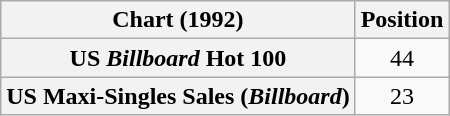<table class="wikitable plainrowheaders" style="text-align:center">
<tr>
<th>Chart (1992)</th>
<th>Position</th>
</tr>
<tr>
<th scope="row">US <em>Billboard</em> Hot 100</th>
<td>44</td>
</tr>
<tr>
<th scope="row">US Maxi-Singles Sales (<em>Billboard</em>)</th>
<td>23</td>
</tr>
</table>
